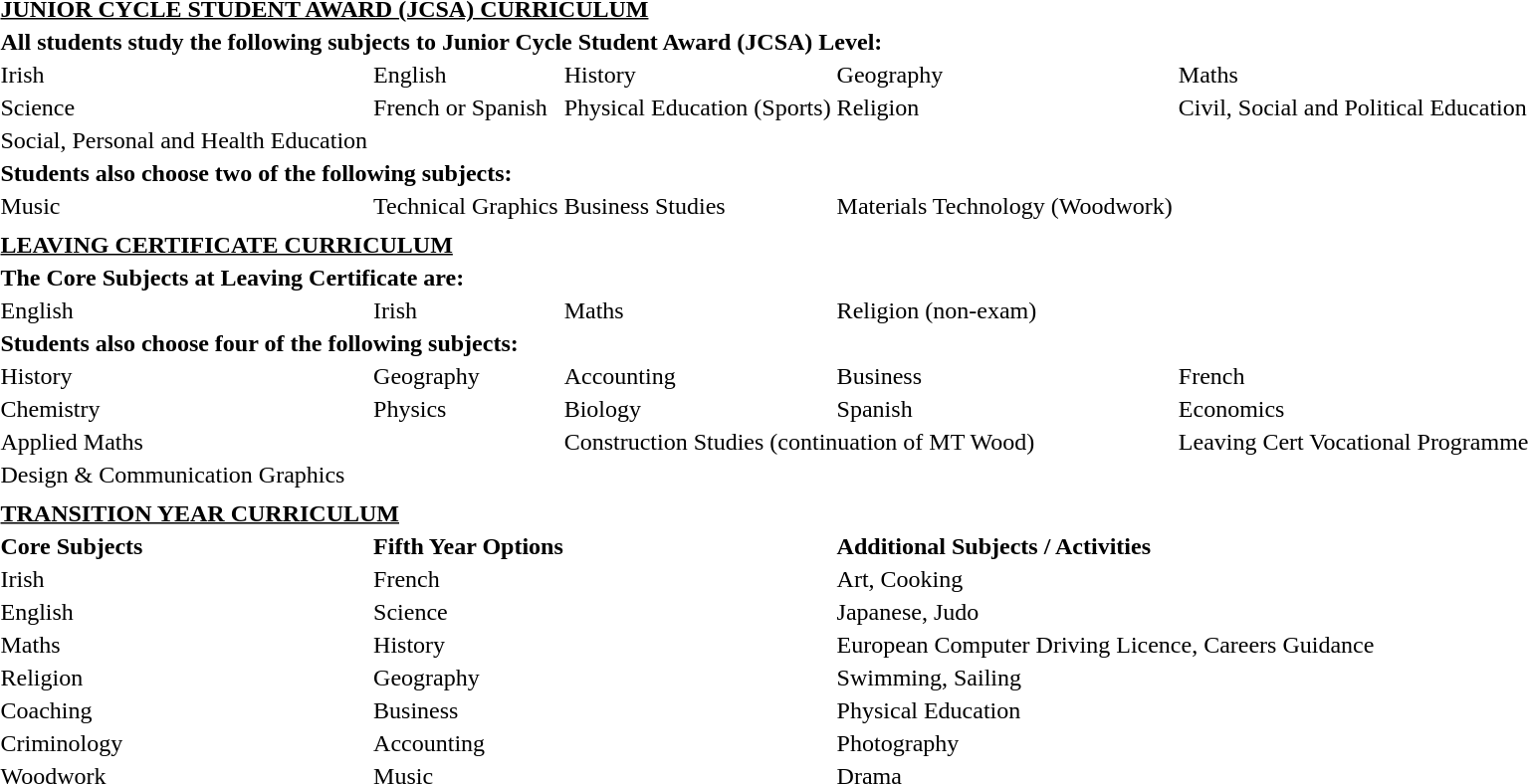<table>
<tr>
<td colspan="5"><u><strong>JUNIOR CYCLE STUDENT AWARD (JCSA) CURRICULUM</strong></u></td>
</tr>
<tr>
<td colspan="5"><strong>All students study the following subjects to Junior Cycle Student Award (JCSA) Level:</strong></td>
</tr>
<tr>
<td>Irish</td>
<td>English</td>
<td>History</td>
<td>Geography</td>
<td>Maths</td>
</tr>
<tr>
<td>Science</td>
<td>French or Spanish</td>
<td>Physical Education (Sports)</td>
<td>Religion</td>
<td>Civil, Social and Political Education</td>
</tr>
<tr>
<td>Social, Personal and Health Education</td>
<td></td>
<td></td>
<td></td>
<td></td>
</tr>
<tr>
<td colspan="5"><strong>Students also choose two of the following subjects:</strong></td>
</tr>
<tr>
<td>Music</td>
<td>Technical Graphics</td>
<td>Business Studies</td>
<td>Materials Technology (Woodwork)</td>
<td></td>
</tr>
<tr>
<td colspan="5"></td>
</tr>
<tr>
<td colspan="5"><strong><u>LEAVING CERTIFICATE CURRICULUM</u></strong></td>
</tr>
<tr>
<td colspan="5"><strong>The Core Subjects at Leaving Certificate are:</strong></td>
</tr>
<tr>
<td>English</td>
<td>Irish</td>
<td>Maths</td>
<td>Religion (non-exam)</td>
<td></td>
</tr>
<tr>
<td colspan="5"><strong>Students also choose four of the following subjects:</strong></td>
</tr>
<tr>
<td>History</td>
<td>Geography</td>
<td>Accounting</td>
<td>Business</td>
<td>French</td>
</tr>
<tr>
<td>Chemistry</td>
<td>Physics</td>
<td>Biology</td>
<td>Spanish</td>
<td>Economics</td>
</tr>
<tr>
<td colspan="2">Applied Maths</td>
<td colspan="2">Construction Studies (continuation of MT Wood)</td>
<td>Leaving Cert Vocational Programme</td>
</tr>
<tr>
<td colspan="2">Design & Communication Graphics</td>
<td></td>
<td></td>
<td></td>
</tr>
<tr>
<td colspan="5"></td>
</tr>
<tr>
<td colspan="5"><strong><u>TRANSITION YEAR CURRICULUM</u></strong></td>
</tr>
<tr>
<td><strong>Core Subjects</strong></td>
<td colspan="2"><strong>Fifth Year Options</strong></td>
<td colspan="2"><strong>Additional Subjects / Activities</strong></td>
</tr>
<tr>
<td>Irish</td>
<td>French</td>
<td></td>
<td colspan="2">Art, Cooking</td>
</tr>
<tr>
<td>English</td>
<td>Science</td>
<td></td>
<td colspan="2">Japanese, Judo</td>
</tr>
<tr>
<td>Maths</td>
<td>History</td>
<td></td>
<td colspan="2">European Computer Driving Licence, Careers Guidance</td>
</tr>
<tr>
<td>Religion</td>
<td>Geography</td>
<td></td>
<td colspan="2">Swimming, Sailing</td>
</tr>
<tr>
<td>Coaching</td>
<td>Business</td>
<td></td>
<td colspan="2">Physical Education</td>
</tr>
<tr>
<td>Criminology</td>
<td>Accounting</td>
<td></td>
<td colspan="2">Photography</td>
</tr>
<tr>
<td>Woodwork</td>
<td>Music</td>
<td></td>
<td colspan="2">Drama</td>
</tr>
</table>
